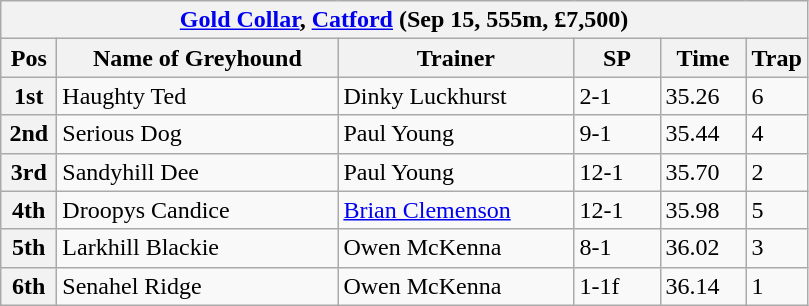<table class="wikitable">
<tr>
<th colspan="6"><a href='#'>Gold Collar</a>, <a href='#'>Catford</a> (Sep 15, 555m, £7,500)</th>
</tr>
<tr>
<th width=30>Pos</th>
<th width=180>Name of Greyhound</th>
<th width=150>Trainer</th>
<th width=50>SP</th>
<th width=50>Time</th>
<th width=30>Trap</th>
</tr>
<tr>
<th>1st</th>
<td>Haughty Ted</td>
<td>Dinky Luckhurst</td>
<td>2-1</td>
<td>35.26</td>
<td>6</td>
</tr>
<tr>
<th>2nd</th>
<td>Serious Dog</td>
<td>Paul Young</td>
<td>9-1</td>
<td>35.44</td>
<td>4</td>
</tr>
<tr>
<th>3rd</th>
<td>Sandyhill Dee</td>
<td>Paul Young</td>
<td>12-1</td>
<td>35.70</td>
<td>2</td>
</tr>
<tr>
<th>4th</th>
<td>Droopys Candice</td>
<td><a href='#'>Brian Clemenson</a></td>
<td>12-1</td>
<td>35.98</td>
<td>5</td>
</tr>
<tr>
<th>5th</th>
<td>Larkhill Blackie</td>
<td>Owen McKenna</td>
<td>8-1</td>
<td>36.02</td>
<td>3</td>
</tr>
<tr>
<th>6th</th>
<td>Senahel Ridge</td>
<td>Owen McKenna</td>
<td>1-1f</td>
<td>36.14</td>
<td>1</td>
</tr>
</table>
